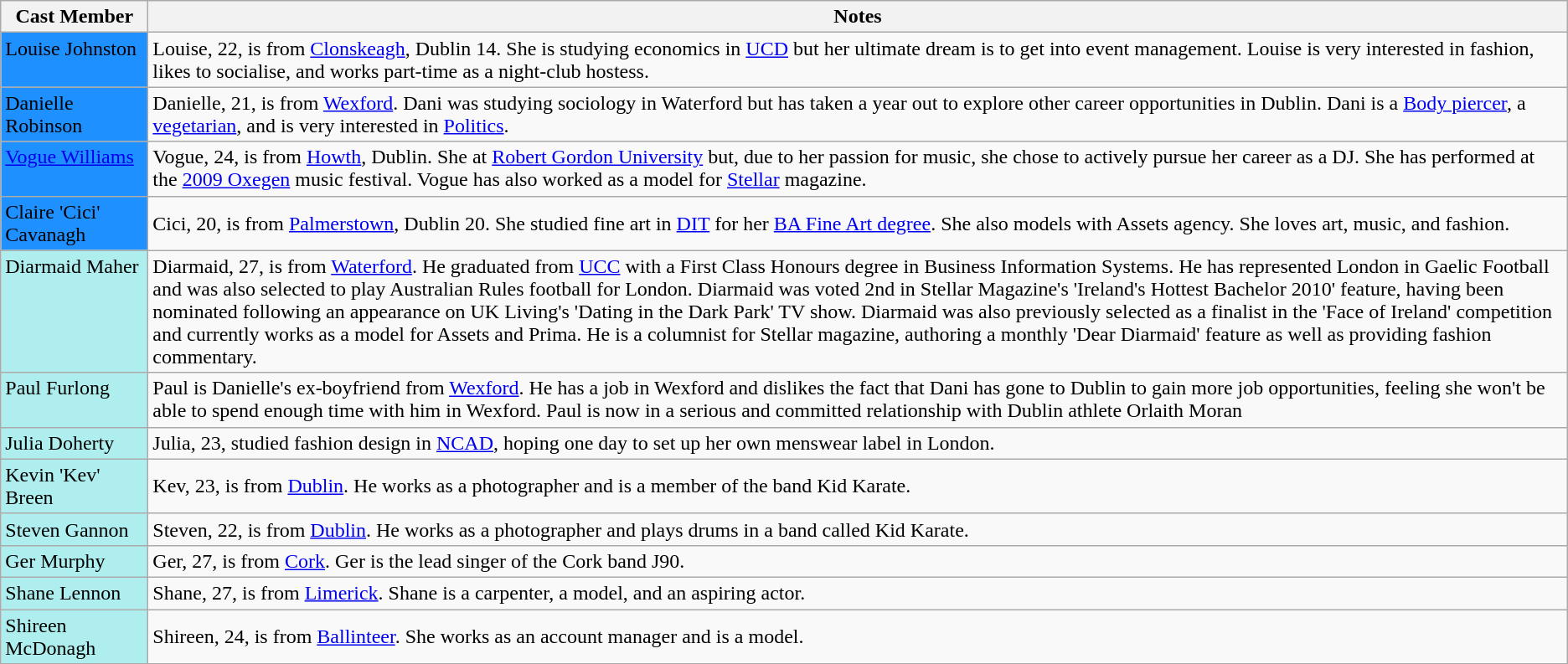<table class="wikitable">
<tr>
<th>Cast Member</th>
<th>Notes</th>
</tr>
<tr>
<td style="width:110px; background:dodgerblue; vertical-align:top;">Louise Johnston</td>
<td>Louise, 22, is from <a href='#'>Clonskeagh</a>, Dublin 14. She is studying economics in <a href='#'>UCD</a> but her ultimate dream is to get into event management. Louise is very interested in fashion, likes to socialise, and works part-time as a night-club hostess.</td>
</tr>
<tr>
<td style="width:110px; background:dodgerblue; vertical-align:top;">Danielle Robinson</td>
<td>Danielle, 21, is from <a href='#'>Wexford</a>. Dani was studying sociology in Waterford but has taken a year out to explore other career opportunities in Dublin. Dani is a <a href='#'>Body piercer</a>, a <a href='#'>vegetarian</a>, and is very interested in <a href='#'>Politics</a>.</td>
</tr>
<tr>
<td style="width:110px; background:dodgerblue; vertical-align:top;"><a href='#'>Vogue Williams</a></td>
<td>Vogue, 24, is from <a href='#'>Howth</a>, Dublin. She at <a href='#'>Robert Gordon University</a> but, due to her passion for music, she chose to actively pursue her career as a DJ. She has  performed at the <a href='#'>2009 Oxegen</a> music festival. Vogue has also worked as a model for <a href='#'>Stellar</a> magazine.</td>
</tr>
<tr>
<td style="width:110px; background:dodgerblue; vertical-align:top;">Claire 'Cici' Cavanagh</td>
<td>Cici, 20, is from <a href='#'>Palmerstown</a>, Dublin 20. She studied fine art in <a href='#'>DIT</a> for her <a href='#'>BA Fine Art degree</a>. She also models with Assets agency. She loves art, music, and fashion.</td>
</tr>
<tr>
<td style="width:110px; background:paleturquoise; vertical-align:top;">Diarmaid Maher</td>
<td>Diarmaid, 27, is from <a href='#'>Waterford</a>. He graduated from <a href='#'>UCC</a> with a First Class Honours degree in Business Information Systems. He has represented London in Gaelic Football and was also selected to play Australian Rules football for London. Diarmaid was voted 2nd in Stellar Magazine's 'Ireland's Hottest Bachelor 2010' feature, having been nominated following an appearance on UK Living's 'Dating in the Dark Park' TV show. Diarmaid was also previously selected as a finalist in the 'Face of Ireland' competition and currently works as a model for Assets and Prima. He is a columnist for Stellar magazine, authoring a monthly 'Dear Diarmaid' feature as well as providing fashion commentary.</td>
</tr>
<tr>
<td style="width:110px; background:paleturquoise; vertical-align:top;">Paul Furlong</td>
<td>Paul is Danielle's ex-boyfriend from <a href='#'>Wexford</a>. He has a job in Wexford and dislikes the fact that Dani has gone to Dublin to gain more job opportunities, feeling she won't be able to spend enough time with him in Wexford. Paul is now in a serious and committed relationship with Dublin athlete Orlaith Moran</td>
</tr>
<tr>
<td style="width:110px; background:paleturquoise; vertical-align:top;">Julia Doherty</td>
<td>Julia, 23, studied fashion design in <a href='#'>NCAD</a>, hoping one day to set up her own menswear label in London.</td>
</tr>
<tr>
<td style="width:110px; background:paleturquoise; vertical-align:top;">Kevin 'Kev' Breen</td>
<td>Kev, 23, is from <a href='#'>Dublin</a>. He works as a photographer and is a member of the band Kid Karate.</td>
</tr>
<tr>
<td style="width:110px; background:paleturquoise; vertical-align:top;">Steven Gannon</td>
<td>Steven, 22, is from <a href='#'>Dublin</a>. He works as a photographer and plays drums in a band called Kid Karate.</td>
</tr>
<tr>
<td style="width:110px; background:paleturquoise; vertical-align:top;">Ger Murphy</td>
<td>Ger, 27, is from <a href='#'>Cork</a>. Ger is the lead singer of the Cork band J90.</td>
</tr>
<tr>
<td style="width:110px; background:paleturquoise; vertical-align:top;">Shane Lennon</td>
<td>Shane, 27, is from <a href='#'>Limerick</a>. Shane is a carpenter, a model, and an aspiring actor.</td>
</tr>
<tr>
<td style="width:110px; background:paleturquoise; vertical-align:top;">Shireen McDonagh</td>
<td>Shireen, 24, is from <a href='#'>Ballinteer</a>. She works as an account manager and is a model.</td>
</tr>
</table>
